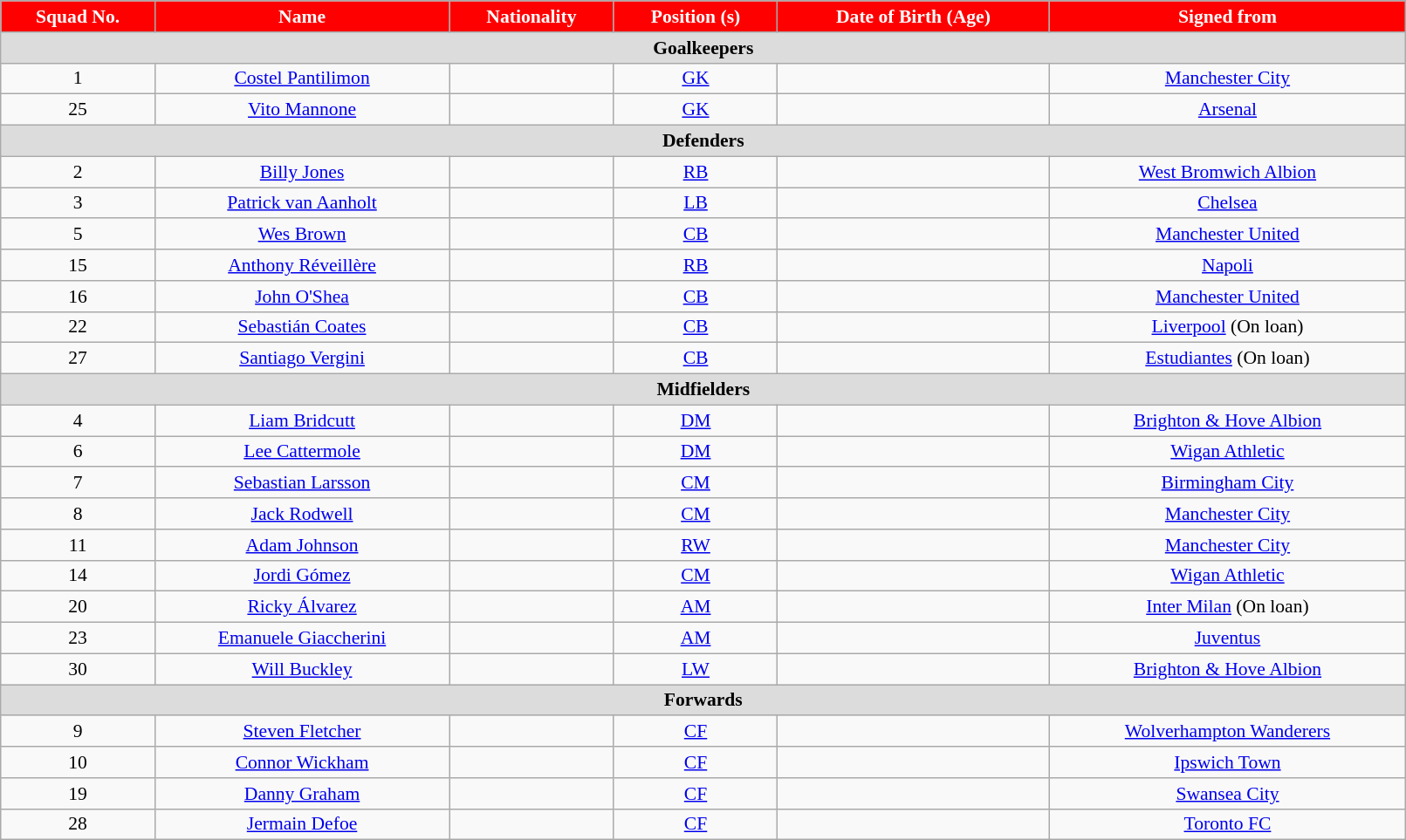<table class="wikitable" style="text-align:center; font-size:90%; width:85%;">
<tr>
<th style="background:#FF0000; color:white; text-align:center;">Squad No.</th>
<th style="background:#FF0000; color:white; text-align:center;">Name</th>
<th style="background:#FF0000; color:white; text-align:center;">Nationality</th>
<th style="background:#FF0000; color:white; text-align:center;">Position (s)</th>
<th style="background:#FF0000; color:white; text-align:center;">Date of Birth (Age)</th>
<th style="background:#FF0000; color:white; text-align:center;">Signed from</th>
</tr>
<tr>
<th colspan="6" style="background:#dcdcdc; text-align:center;">Goalkeepers</th>
</tr>
<tr>
<td>1</td>
<td><a href='#'>Costel Pantilimon</a></td>
<td></td>
<td><a href='#'>GK</a></td>
<td></td>
<td> <a href='#'>Manchester City</a></td>
</tr>
<tr>
<td>25</td>
<td><a href='#'>Vito Mannone</a></td>
<td></td>
<td><a href='#'>GK</a></td>
<td></td>
<td> <a href='#'>Arsenal</a></td>
</tr>
<tr>
<th colspan="7" style="background:#dcdcdc; text-align:center;">Defenders</th>
</tr>
<tr>
<td>2</td>
<td><a href='#'>Billy Jones</a></td>
<td></td>
<td><a href='#'>RB</a></td>
<td></td>
<td> <a href='#'>West Bromwich Albion</a></td>
</tr>
<tr>
<td>3</td>
<td><a href='#'>Patrick van Aanholt</a></td>
<td></td>
<td><a href='#'>LB</a></td>
<td></td>
<td> <a href='#'>Chelsea</a></td>
</tr>
<tr>
<td>5</td>
<td><a href='#'>Wes Brown</a></td>
<td></td>
<td><a href='#'>CB</a></td>
<td></td>
<td> <a href='#'>Manchester United</a></td>
</tr>
<tr>
<td>15</td>
<td><a href='#'>Anthony Réveillère</a></td>
<td></td>
<td><a href='#'>RB</a></td>
<td></td>
<td> <a href='#'>Napoli</a></td>
</tr>
<tr>
<td>16</td>
<td><a href='#'>John O'Shea</a></td>
<td></td>
<td><a href='#'>CB</a></td>
<td></td>
<td> <a href='#'>Manchester United</a></td>
</tr>
<tr>
<td>22</td>
<td><a href='#'>Sebastián Coates</a></td>
<td></td>
<td><a href='#'>CB</a></td>
<td></td>
<td> <a href='#'>Liverpool</a> (On loan)</td>
</tr>
<tr>
<td>27</td>
<td><a href='#'>Santiago Vergini</a></td>
<td></td>
<td><a href='#'>CB</a></td>
<td></td>
<td> <a href='#'>Estudiantes</a> (On loan)</td>
</tr>
<tr>
<th colspan="7" style="background:#dcdcdc; text-align:center;">Midfielders</th>
</tr>
<tr>
<td>4</td>
<td><a href='#'>Liam Bridcutt</a></td>
<td></td>
<td><a href='#'>DM</a></td>
<td></td>
<td> <a href='#'>Brighton & Hove Albion</a></td>
</tr>
<tr>
<td>6</td>
<td><a href='#'>Lee Cattermole</a></td>
<td></td>
<td><a href='#'>DM</a></td>
<td></td>
<td> <a href='#'>Wigan Athletic</a></td>
</tr>
<tr>
<td>7</td>
<td><a href='#'>Sebastian Larsson</a></td>
<td></td>
<td><a href='#'>CM</a></td>
<td></td>
<td> <a href='#'>Birmingham City</a></td>
</tr>
<tr>
<td>8</td>
<td><a href='#'>Jack Rodwell</a></td>
<td></td>
<td><a href='#'>CM</a></td>
<td></td>
<td> <a href='#'>Manchester City</a></td>
</tr>
<tr>
<td>11</td>
<td><a href='#'>Adam Johnson</a></td>
<td></td>
<td><a href='#'>RW</a></td>
<td></td>
<td> <a href='#'>Manchester City</a></td>
</tr>
<tr>
<td>14</td>
<td><a href='#'>Jordi Gómez</a></td>
<td></td>
<td><a href='#'>CM</a></td>
<td></td>
<td> <a href='#'>Wigan Athletic</a></td>
</tr>
<tr>
<td>20</td>
<td><a href='#'>Ricky Álvarez</a></td>
<td></td>
<td><a href='#'>AM</a></td>
<td></td>
<td> <a href='#'>Inter Milan</a> (On loan)</td>
</tr>
<tr>
<td>23</td>
<td><a href='#'>Emanuele Giaccherini</a></td>
<td></td>
<td><a href='#'>AM</a></td>
<td></td>
<td> <a href='#'>Juventus</a></td>
</tr>
<tr>
<td>30</td>
<td><a href='#'>Will Buckley</a></td>
<td></td>
<td><a href='#'>LW</a></td>
<td></td>
<td> <a href='#'>Brighton & Hove Albion</a></td>
</tr>
<tr>
<th colspan="6" style="background:#dcdcdc; text-align:center;">Forwards</th>
</tr>
<tr>
<td>9</td>
<td><a href='#'>Steven Fletcher</a></td>
<td></td>
<td><a href='#'>CF</a></td>
<td></td>
<td> <a href='#'>Wolverhampton Wanderers</a></td>
</tr>
<tr>
<td>10</td>
<td><a href='#'>Connor Wickham</a></td>
<td></td>
<td><a href='#'>CF</a></td>
<td></td>
<td> <a href='#'>Ipswich Town</a></td>
</tr>
<tr>
<td>19</td>
<td><a href='#'>Danny Graham</a></td>
<td></td>
<td><a href='#'>CF</a></td>
<td></td>
<td> <a href='#'>Swansea City</a></td>
</tr>
<tr>
<td>28</td>
<td><a href='#'>Jermain Defoe</a></td>
<td></td>
<td><a href='#'>CF</a></td>
<td></td>
<td> <a href='#'>Toronto FC</a></td>
</tr>
</table>
